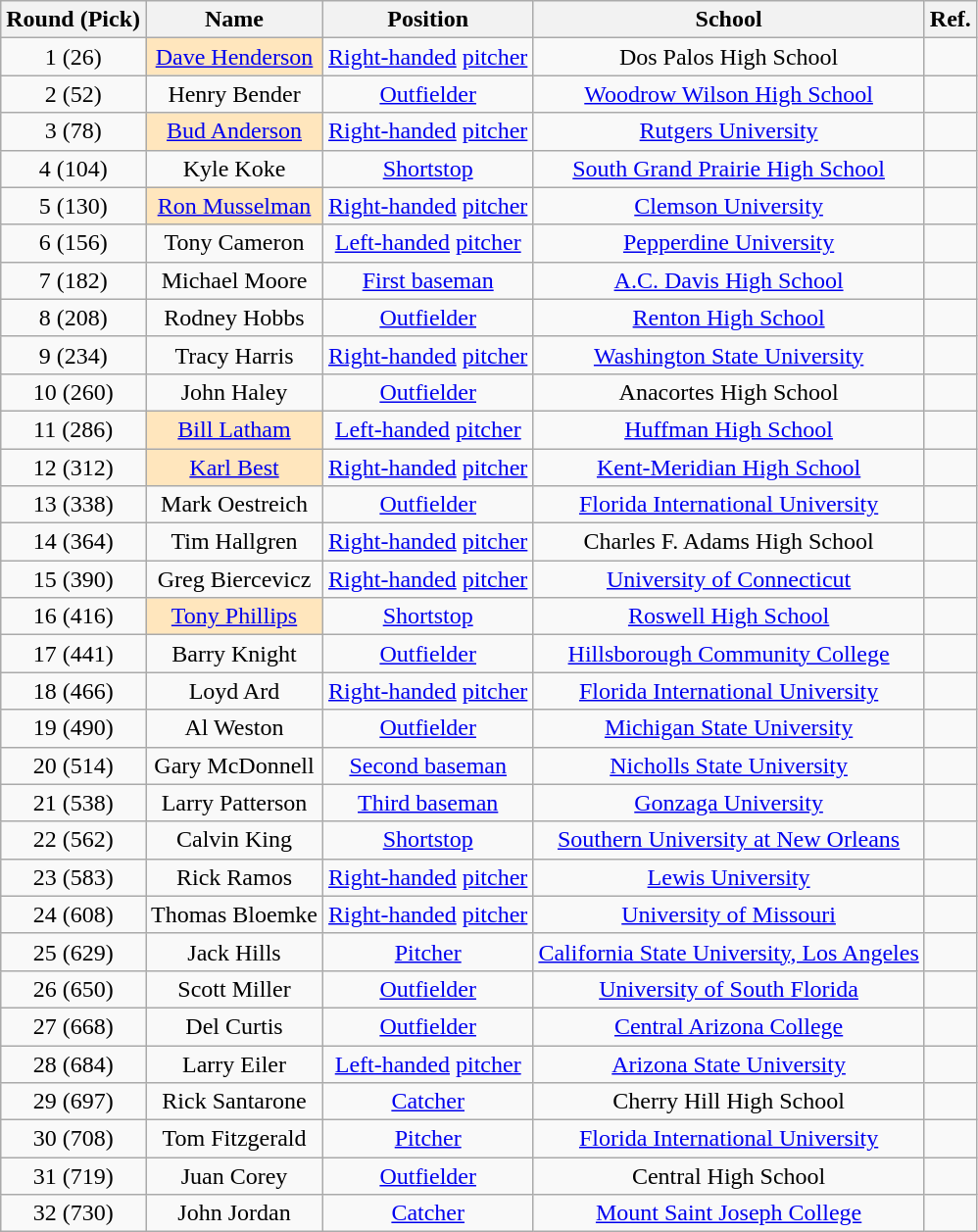<table class="wikitable" style="text-align:center;">
<tr>
<th>Round (Pick)</th>
<th>Name</th>
<th>Position</th>
<th>School</th>
<th>Ref.</th>
</tr>
<tr>
<td>1 (26)</td>
<td style="background-color: #FFE6BD"><a href='#'>Dave Henderson</a></td>
<td><a href='#'>Right-handed</a> <a href='#'>pitcher</a></td>
<td>Dos Palos High School</td>
<td></td>
</tr>
<tr>
<td>2 (52)</td>
<td>Henry Bender</td>
<td><a href='#'>Outfielder</a></td>
<td><a href='#'>Woodrow Wilson High School</a></td>
<td></td>
</tr>
<tr>
<td>3 (78)</td>
<td style="background-color: #FFE6BD"><a href='#'>Bud Anderson</a></td>
<td><a href='#'>Right-handed</a> <a href='#'>pitcher</a></td>
<td><a href='#'>Rutgers University</a></td>
<td></td>
</tr>
<tr>
<td>4 (104)</td>
<td>Kyle Koke</td>
<td><a href='#'>Shortstop</a></td>
<td><a href='#'>South Grand Prairie High School</a></td>
<td></td>
</tr>
<tr>
<td>5 (130)</td>
<td style="background-color: #FFE6BD"><a href='#'>Ron Musselman</a></td>
<td><a href='#'>Right-handed</a> <a href='#'>pitcher</a></td>
<td><a href='#'>Clemson University</a></td>
<td></td>
</tr>
<tr>
<td>6 (156)</td>
<td>Tony Cameron</td>
<td><a href='#'>Left-handed</a> <a href='#'>pitcher</a></td>
<td><a href='#'>Pepperdine University</a></td>
<td></td>
</tr>
<tr>
<td>7 (182)</td>
<td>Michael Moore</td>
<td><a href='#'>First baseman</a></td>
<td><a href='#'>A.C. Davis High School</a></td>
<td></td>
</tr>
<tr>
<td>8 (208)</td>
<td>Rodney Hobbs</td>
<td><a href='#'>Outfielder</a></td>
<td><a href='#'>Renton High School</a></td>
<td></td>
</tr>
<tr>
<td>9 (234)</td>
<td>Tracy Harris</td>
<td><a href='#'>Right-handed</a> <a href='#'>pitcher</a></td>
<td><a href='#'>Washington State University</a></td>
<td></td>
</tr>
<tr>
<td>10 (260)</td>
<td>John Haley</td>
<td><a href='#'>Outfielder</a></td>
<td>Anacortes High School</td>
<td></td>
</tr>
<tr>
<td>11 (286)</td>
<td style="background-color: #FFE6BD"><a href='#'>Bill Latham</a></td>
<td><a href='#'>Left-handed</a> <a href='#'>pitcher</a></td>
<td><a href='#'>Huffman High School</a></td>
<td></td>
</tr>
<tr>
<td>12 (312)</td>
<td style="background-color: #FFE6BD"><a href='#'>Karl Best</a></td>
<td><a href='#'>Right-handed</a> <a href='#'>pitcher</a></td>
<td><a href='#'>Kent-Meridian High School</a></td>
<td></td>
</tr>
<tr>
<td>13 (338)</td>
<td>Mark Oestreich</td>
<td><a href='#'>Outfielder</a></td>
<td><a href='#'>Florida International University</a></td>
<td></td>
</tr>
<tr>
<td>14 (364)</td>
<td>Tim Hallgren</td>
<td><a href='#'>Right-handed</a> <a href='#'>pitcher</a></td>
<td>Charles F. Adams High School</td>
<td></td>
</tr>
<tr>
<td>15 (390)</td>
<td>Greg Biercevicz</td>
<td><a href='#'>Right-handed</a> <a href='#'>pitcher</a></td>
<td><a href='#'>University of Connecticut</a></td>
<td></td>
</tr>
<tr>
<td>16 (416)</td>
<td style="background-color: #FFE6BD"><a href='#'>Tony Phillips</a></td>
<td><a href='#'>Shortstop</a></td>
<td><a href='#'>Roswell High School</a></td>
<td></td>
</tr>
<tr>
<td>17 (441)</td>
<td>Barry Knight</td>
<td><a href='#'>Outfielder</a></td>
<td><a href='#'>Hillsborough Community College</a></td>
<td></td>
</tr>
<tr>
<td>18 (466)</td>
<td>Loyd Ard</td>
<td><a href='#'>Right-handed</a> <a href='#'>pitcher</a></td>
<td><a href='#'>Florida International University</a></td>
<td></td>
</tr>
<tr>
<td>19 (490)</td>
<td>Al Weston</td>
<td><a href='#'>Outfielder</a></td>
<td><a href='#'>Michigan State University</a></td>
<td></td>
</tr>
<tr>
<td>20 (514)</td>
<td>Gary McDonnell</td>
<td><a href='#'>Second baseman</a></td>
<td><a href='#'>Nicholls State University</a></td>
<td></td>
</tr>
<tr>
<td>21 (538)</td>
<td>Larry Patterson</td>
<td><a href='#'>Third baseman</a></td>
<td><a href='#'>Gonzaga University</a></td>
<td></td>
</tr>
<tr>
<td>22 (562)</td>
<td>Calvin King</td>
<td><a href='#'>Shortstop</a></td>
<td><a href='#'>Southern University at New Orleans</a></td>
<td></td>
</tr>
<tr>
<td>23 (583)</td>
<td>Rick Ramos</td>
<td><a href='#'>Right-handed</a> <a href='#'>pitcher</a></td>
<td><a href='#'>Lewis University</a></td>
<td></td>
</tr>
<tr>
<td>24 (608)</td>
<td>Thomas Bloemke</td>
<td><a href='#'>Right-handed</a> <a href='#'>pitcher</a></td>
<td><a href='#'>University of Missouri</a></td>
<td></td>
</tr>
<tr>
<td>25 (629)</td>
<td>Jack Hills</td>
<td><a href='#'>Pitcher</a></td>
<td><a href='#'>California State University, Los Angeles</a></td>
<td></td>
</tr>
<tr>
<td>26 (650)</td>
<td>Scott Miller</td>
<td><a href='#'>Outfielder</a></td>
<td><a href='#'>University of South Florida</a></td>
<td></td>
</tr>
<tr>
<td>27 (668)</td>
<td>Del Curtis</td>
<td><a href='#'>Outfielder</a></td>
<td><a href='#'>Central Arizona College</a></td>
<td></td>
</tr>
<tr>
<td>28 (684)</td>
<td>Larry Eiler</td>
<td><a href='#'>Left-handed</a> <a href='#'>pitcher</a></td>
<td><a href='#'>Arizona State University</a></td>
<td></td>
</tr>
<tr>
<td>29 (697)</td>
<td>Rick Santarone</td>
<td><a href='#'>Catcher</a></td>
<td>Cherry Hill High School</td>
<td></td>
</tr>
<tr>
<td>30 (708)</td>
<td>Tom Fitzgerald</td>
<td><a href='#'>Pitcher</a></td>
<td><a href='#'>Florida International University</a></td>
<td></td>
</tr>
<tr>
<td>31 (719)</td>
<td>Juan Corey</td>
<td><a href='#'>Outfielder</a></td>
<td>Central High School</td>
<td></td>
</tr>
<tr>
<td>32 (730)</td>
<td>John Jordan</td>
<td><a href='#'>Catcher</a></td>
<td><a href='#'>Mount Saint Joseph College</a></td>
<td></td>
</tr>
</table>
